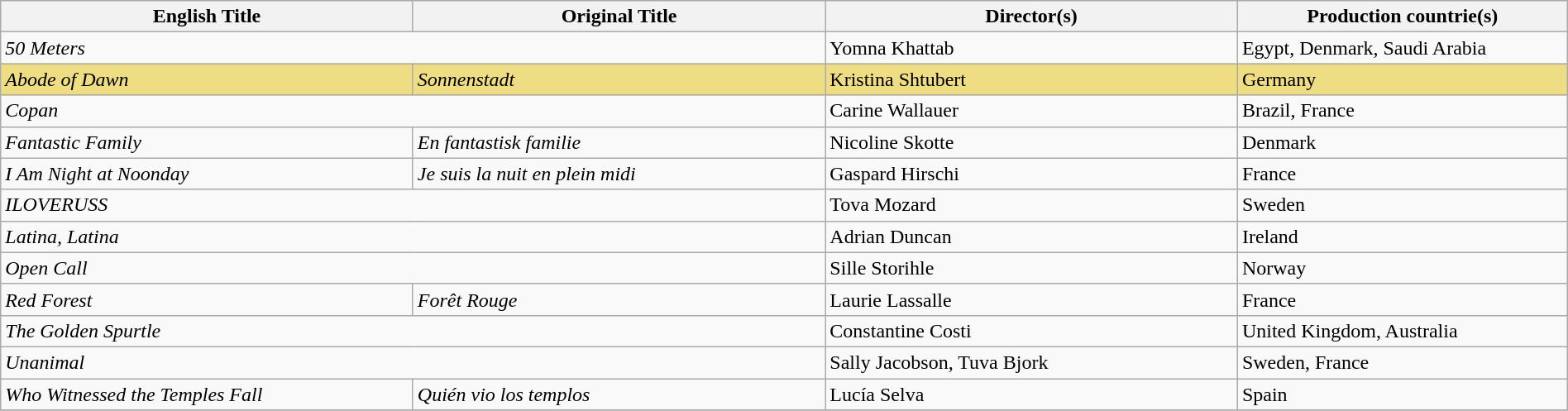<table class="wikitable" style="width:100%; margin-bottom:4px">
<tr>
<th scope="col" width="25%">English Title</th>
<th scope="col" width="25%">Original Title</th>
<th scope="col" width="25%">Director(s)</th>
<th scope="col" width="20%">Production countrie(s)</th>
</tr>
<tr>
<td colspan="2"><em>50 Meters</em></td>
<td>Yomna Khattab</td>
<td>Egypt, Denmark, Saudi Arabia</td>
</tr>
<tr style="background:#EEDD82">
<td><em>Abode of Dawn</em></td>
<td><em>Sonnenstadt</em></td>
<td>Kristina Shtubert</td>
<td>Germany</td>
</tr>
<tr>
<td colspan="2"><em>Copan</em></td>
<td>Carine Wallauer</td>
<td>Brazil, France</td>
</tr>
<tr>
<td><em>Fantastic Family</em></td>
<td><em>En fantastisk familie</em></td>
<td>Nicoline Skotte</td>
<td>Denmark</td>
</tr>
<tr>
<td><em>I Am Night at Noonday</em></td>
<td><em>Je suis la nuit en plein midi</em></td>
<td>Gaspard Hirschi</td>
<td>France</td>
</tr>
<tr>
<td colspan="2"><em>ILOVERUSS</em></td>
<td>Tova Mozard</td>
<td>Sweden</td>
</tr>
<tr>
<td colspan="2"><em>Latina, Latina</em></td>
<td>Adrian Duncan</td>
<td>Ireland</td>
</tr>
<tr>
<td colspan="2"><em>Open Call</em></td>
<td>Sille Storihle</td>
<td>Norway</td>
</tr>
<tr>
<td><em>Red Forest</em></td>
<td><em>Forêt Rouge</em></td>
<td>Laurie Lassalle</td>
<td>France</td>
</tr>
<tr>
<td colspan="2"><em>The Golden Spurtle</em></td>
<td>Constantine Costi</td>
<td>United Kingdom, Australia</td>
</tr>
<tr>
<td colspan="2"><em>Unanimal</em></td>
<td>Sally Jacobson, Tuva Bjork</td>
<td>Sweden, France</td>
</tr>
<tr>
<td><em>Who Witnessed the Temples Fall</em></td>
<td><em>Quién vio los templos</em></td>
<td>Lucía Selva</td>
<td>Spain</td>
</tr>
<tr>
</tr>
</table>
